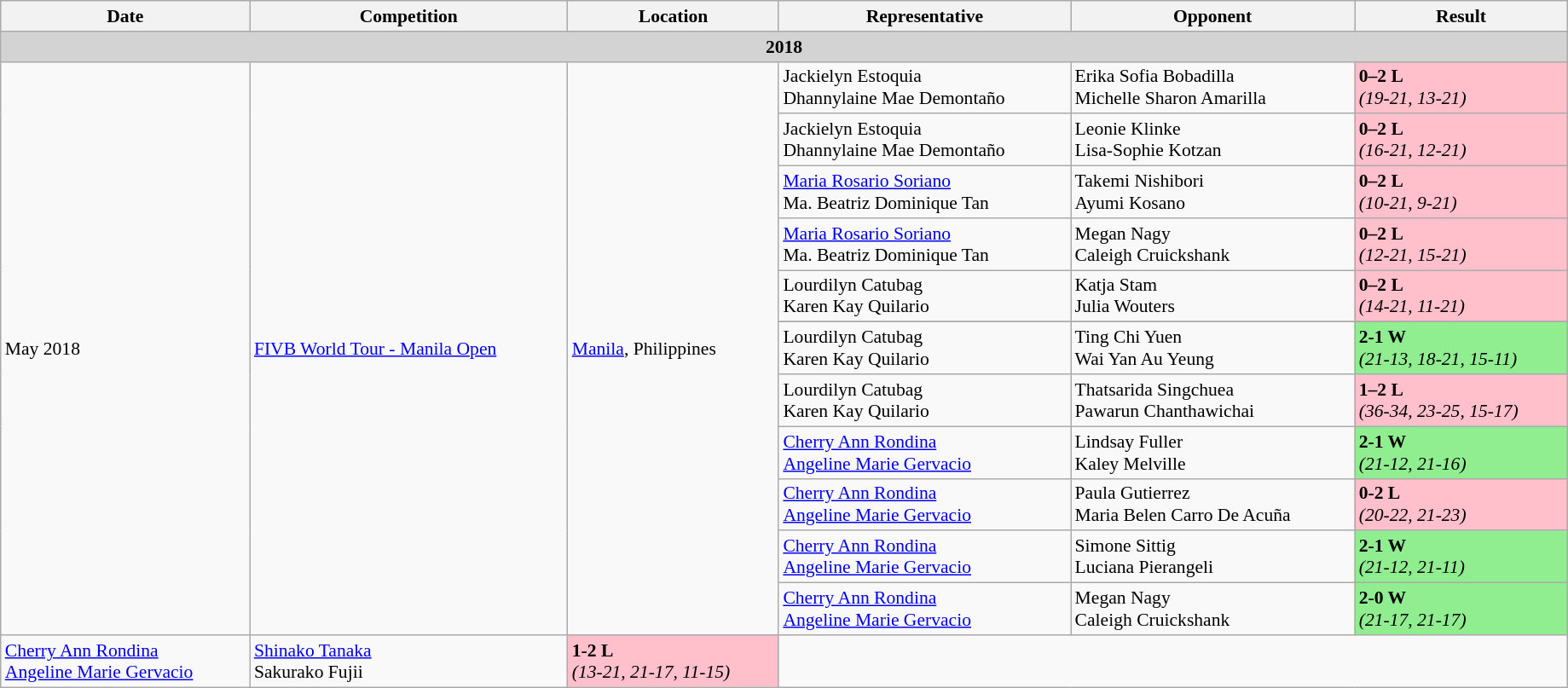<table class="wikitable" style="font-size:90%; width:97%;">
<tr>
<th>Date</th>
<th>Competition</th>
<th>Location</th>
<th>Representative</th>
<th>Opponent</th>
<th>Result</th>
</tr>
<tr>
<td style="text-align: center;" colspan=6 bgcolor="lightgrey"><strong>2018</strong></td>
</tr>
<tr>
<td rowspan=12>May 2018</td>
<td rowspan=12><a href='#'>FIVB World Tour - Manila Open</a></td>
<td rowspan=12> <a href='#'>Manila</a>, Philippines</td>
<td> Jackielyn Estoquia <br>  Dhannylaine Mae Demontaño</td>
<td> Erika Sofia Bobadilla <br>  Michelle Sharon Amarilla</td>
<td bgcolor="pink"><strong>0–2 L</strong> <br><em>(19-21, 13-21)</em></td>
</tr>
<tr>
<td> Jackielyn Estoquia <br>  Dhannylaine Mae Demontaño</td>
<td> Leonie Klinke <br>  Lisa-Sophie Kotzan</td>
<td bgcolor="pink"><strong>0–2 L</strong> <br><em>(16-21, 12-21)</em></td>
</tr>
<tr>
<td> <a href='#'>Maria Rosario Soriano</a> <br>  Ma. Beatriz Dominique Tan</td>
<td> Takemi Nishibori <br>  Ayumi Kosano</td>
<td bgcolor="pink"><strong>0–2 L</strong> <br><em>(10-21, 9-21)</em></td>
</tr>
<tr>
<td> <a href='#'>Maria Rosario Soriano</a> <br>  Ma. Beatriz Dominique Tan</td>
<td> Megan Nagy <br>  Caleigh Cruickshank</td>
<td bgcolor="pink"><strong>0–2 L</strong> <br><em>(12-21, 15-21)</em></td>
</tr>
<tr>
<td> Lourdilyn Catubag <br>  Karen Kay Quilario</td>
<td> Katja Stam <br>  Julia Wouters</td>
<td bgcolor="pink"><strong>0–2 L</strong> <br><em>(14-21, 11-21)</em></td>
</tr>
<tr>
</tr>
<tr>
<td> Lourdilyn Catubag <br>  Karen Kay Quilario</td>
<td> Ting Chi Yuen <br>  Wai Yan Au Yeung</td>
<td bgcolor="lightgreen"><strong>2-1 W</strong> <br><em>(21-13, 18-21, 15-11)</em></td>
</tr>
<tr>
<td> Lourdilyn Catubag <br>  Karen Kay Quilario</td>
<td> Thatsarida Singchuea <br>  Pawarun Chanthawichai</td>
<td bgcolor="pink"><strong>1–2 L</strong> <br><em>(36-34, 23-25, 15-17)</em></td>
</tr>
<tr>
<td> <a href='#'>Cherry Ann Rondina</a> <br>  <a href='#'>Angeline Marie Gervacio</a></td>
<td> Lindsay Fuller <br>  Kaley Melville</td>
<td bgcolor="lightgreen"><strong>2-1 W</strong> <br><em>(21-12, 21-16)</em></td>
</tr>
<tr>
<td> <a href='#'>Cherry Ann Rondina</a> <br>  <a href='#'>Angeline Marie Gervacio</a></td>
<td> Paula Gutierrez <br>  Maria Belen Carro De Acuña</td>
<td bgcolor="pink"><strong>0-2 L</strong> <br><em>(20-22, 21-23)</em></td>
</tr>
<tr>
<td> <a href='#'>Cherry Ann Rondina</a> <br>  <a href='#'>Angeline Marie Gervacio</a></td>
<td> Simone Sittig <br>  Luciana Pierangeli</td>
<td bgcolor="lightgreen"><strong>2-1 W</strong> <br><em>(21-12, 21-11)</em></td>
</tr>
<tr>
<td> <a href='#'>Cherry Ann Rondina</a> <br>  <a href='#'>Angeline Marie Gervacio</a></td>
<td> Megan Nagy <br>  Caleigh Cruickshank</td>
<td bgcolor="lightgreen"><strong>2-0 W</strong> <br><em>(21-17, 21-17)</em></td>
</tr>
<tr>
<td> <a href='#'>Cherry Ann Rondina</a> <br>  <a href='#'>Angeline Marie Gervacio</a></td>
<td> <a href='#'>Shinako Tanaka</a> <br>  Sakurako Fujii</td>
<td bgcolor="pink"><strong>1-2 L</strong> <br><em>(13-21, 21-17, 11-15)</em></td>
</tr>
</table>
